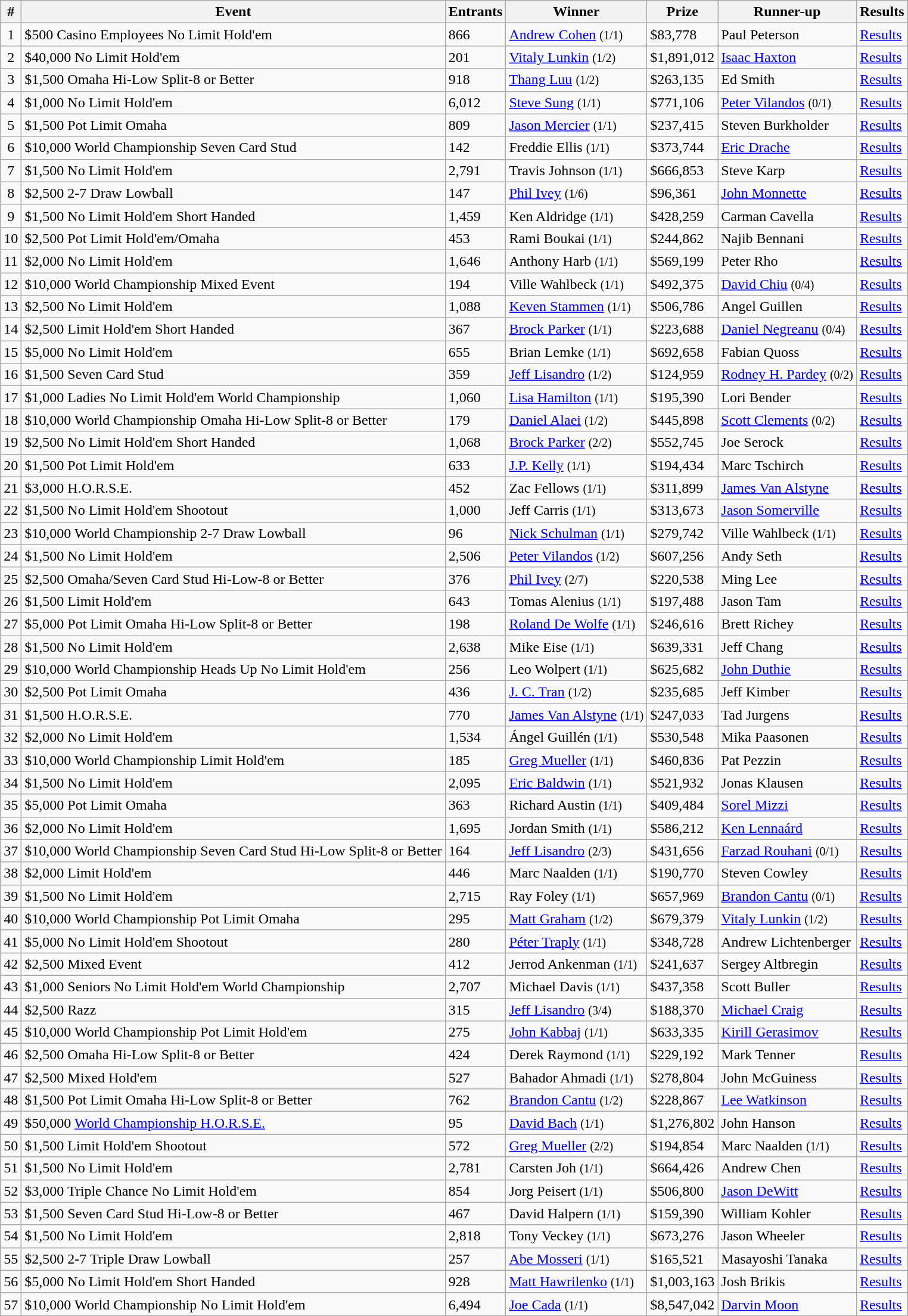<table class="wikitable sortable">
<tr>
<th bgcolor="#FFEBAD">#</th>
<th bgcolor="#FFEBAD">Event</th>
<th bgcolor="#FFEBAD">Entrants</th>
<th bgcolor="#FFEBAD">Winner</th>
<th bgcolor="#FFEBAD">Prize</th>
<th bgcolor="#FFEBAD">Runner-up</th>
<th bgcolor="#FFEBAD">Results</th>
</tr>
<tr>
<td align="center">1</td>
<td>$500 Casino Employees No Limit Hold'em</td>
<td>866</td>
<td><a href='#'>Andrew Cohen</a> <small>(1/1)</small></td>
<td>$83,778</td>
<td>Paul Peterson</td>
<td><a href='#'>Results</a></td>
</tr>
<tr>
<td align="center">2</td>
<td>$40,000 No Limit Hold'em</td>
<td>201</td>
<td><a href='#'>Vitaly Lunkin</a> <small>(1/2)</small></td>
<td>$1,891,012</td>
<td><a href='#'>Isaac Haxton</a></td>
<td><a href='#'>Results</a></td>
</tr>
<tr>
<td align="center">3</td>
<td>$1,500 Omaha Hi-Low Split-8 or Better</td>
<td>918</td>
<td><a href='#'>Thang Luu</a> <small>(1/2)</small></td>
<td>$263,135</td>
<td>Ed Smith</td>
<td><a href='#'>Results</a></td>
</tr>
<tr>
<td align="center">4</td>
<td>$1,000 No Limit Hold'em</td>
<td>6,012</td>
<td><a href='#'>Steve Sung</a> <small>(1/1)</small></td>
<td>$771,106</td>
<td><a href='#'>Peter Vilandos</a> <small>(0/1)</small></td>
<td><a href='#'>Results</a></td>
</tr>
<tr>
<td align="center">5</td>
<td>$1,500 Pot Limit Omaha</td>
<td>809</td>
<td><a href='#'>Jason Mercier</a> <small>(1/1)</small></td>
<td>$237,415</td>
<td>Steven Burkholder</td>
<td><a href='#'>Results</a></td>
</tr>
<tr>
<td align="center">6</td>
<td>$10,000 World Championship Seven Card Stud</td>
<td>142</td>
<td>Freddie Ellis <small>(1/1)</small></td>
<td>$373,744</td>
<td><a href='#'>Eric Drache</a></td>
<td><a href='#'>Results</a></td>
</tr>
<tr>
<td align="center">7</td>
<td>$1,500 No Limit Hold'em</td>
<td>2,791</td>
<td>Travis Johnson <small>(1/1)</small></td>
<td>$666,853</td>
<td>Steve Karp</td>
<td><a href='#'>Results</a></td>
</tr>
<tr>
<td align="center">8</td>
<td>$2,500 2-7 Draw Lowball</td>
<td>147</td>
<td><a href='#'>Phil Ivey</a> <small>(1/6)</small></td>
<td>$96,361</td>
<td><a href='#'>John Monnette</a></td>
<td><a href='#'>Results</a></td>
</tr>
<tr>
<td align="center">9</td>
<td>$1,500 No Limit Hold'em Short Handed</td>
<td>1,459</td>
<td>Ken Aldridge <small>(1/1)</small></td>
<td>$428,259</td>
<td>Carman Cavella</td>
<td><a href='#'>Results</a></td>
</tr>
<tr>
<td align="center">10</td>
<td>$2,500 Pot Limit Hold'em/Omaha</td>
<td>453</td>
<td>Rami Boukai <small>(1/1)</small></td>
<td>$244,862</td>
<td>Najib Bennani</td>
<td><a href='#'>Results</a></td>
</tr>
<tr>
<td align="center">11</td>
<td>$2,000 No Limit Hold'em</td>
<td>1,646</td>
<td>Anthony Harb <small>(1/1)</small></td>
<td>$569,199</td>
<td>Peter Rho</td>
<td><a href='#'>Results</a></td>
</tr>
<tr>
<td align="center">12</td>
<td>$10,000 World Championship Mixed Event</td>
<td>194</td>
<td>Ville Wahlbeck <small>(1/1)</small></td>
<td>$492,375</td>
<td><a href='#'>David Chiu</a> <small>(0/4)</small></td>
<td><a href='#'>Results</a></td>
</tr>
<tr>
<td align="center">13</td>
<td>$2,500 No Limit Hold'em</td>
<td>1,088</td>
<td><a href='#'>Keven Stammen</a> <small>(1/1)</small></td>
<td>$506,786</td>
<td>Angel Guillen</td>
<td><a href='#'>Results</a></td>
</tr>
<tr>
<td align="center">14</td>
<td>$2,500 Limit Hold'em Short Handed</td>
<td>367</td>
<td><a href='#'>Brock Parker</a> <small>(1/1)</small></td>
<td>$223,688</td>
<td><a href='#'>Daniel Negreanu</a> <small>(0/4)</small></td>
<td><a href='#'>Results</a></td>
</tr>
<tr>
<td align="center">15</td>
<td>$5,000 No Limit Hold'em</td>
<td>655</td>
<td>Brian Lemke <small>(1/1)</small></td>
<td>$692,658</td>
<td>Fabian Quoss</td>
<td><a href='#'>Results</a></td>
</tr>
<tr>
<td align="center">16</td>
<td>$1,500 Seven Card Stud</td>
<td>359</td>
<td><a href='#'>Jeff Lisandro</a> <small>(1/2)</small></td>
<td>$124,959</td>
<td><a href='#'>Rodney H. Pardey</a> <small>(0/2)</small></td>
<td><a href='#'>Results</a></td>
</tr>
<tr>
<td align="center">17</td>
<td>$1,000 Ladies No Limit Hold'em World Championship</td>
<td>1,060</td>
<td><a href='#'>Lisa Hamilton</a> <small>(1/1)</small></td>
<td>$195,390</td>
<td>Lori Bender</td>
<td><a href='#'>Results</a></td>
</tr>
<tr>
<td align="center">18</td>
<td>$10,000 World Championship Omaha Hi-Low Split-8 or Better</td>
<td>179</td>
<td><a href='#'>Daniel Alaei</a> <small>(1/2)</small></td>
<td>$445,898</td>
<td><a href='#'>Scott Clements</a> <small>(0/2)</small></td>
<td><a href='#'>Results</a></td>
</tr>
<tr>
<td align="center">19</td>
<td>$2,500 No Limit Hold'em Short Handed</td>
<td>1,068</td>
<td><a href='#'>Brock Parker</a> <small>(2/2)</small></td>
<td>$552,745</td>
<td>Joe Serock</td>
<td><a href='#'>Results</a></td>
</tr>
<tr>
<td align="center">20</td>
<td>$1,500 Pot Limit Hold'em</td>
<td>633</td>
<td><a href='#'>J.P. Kelly</a> <small>(1/1)</small></td>
<td>$194,434</td>
<td>Marc Tschirch</td>
<td><a href='#'>Results</a></td>
</tr>
<tr>
<td align="center">21</td>
<td>$3,000 H.O.R.S.E.</td>
<td>452</td>
<td>Zac Fellows <small>(1/1)</small></td>
<td>$311,899</td>
<td><a href='#'>James Van Alstyne</a></td>
<td><a href='#'>Results</a></td>
</tr>
<tr>
<td align="center">22</td>
<td>$1,500 No Limit Hold'em Shootout</td>
<td>1,000</td>
<td>Jeff Carris <small>(1/1)</small></td>
<td>$313,673</td>
<td><a href='#'>Jason Somerville</a></td>
<td><a href='#'>Results</a></td>
</tr>
<tr>
<td align="center">23</td>
<td>$10,000 World Championship 2-7 Draw Lowball</td>
<td>96</td>
<td><a href='#'>Nick Schulman</a> <small>(1/1)</small></td>
<td>$279,742</td>
<td>Ville Wahlbeck <small>(1/1)</small></td>
<td><a href='#'>Results</a></td>
</tr>
<tr>
<td align="center">24</td>
<td>$1,500 No Limit Hold'em</td>
<td>2,506</td>
<td><a href='#'>Peter Vilandos</a> <small>(1/2)</small></td>
<td>$607,256</td>
<td>Andy Seth</td>
<td><a href='#'>Results</a></td>
</tr>
<tr>
<td align="center">25</td>
<td>$2,500 Omaha/Seven Card Stud Hi-Low-8 or Better</td>
<td>376</td>
<td><a href='#'>Phil Ivey</a> <small>(2/7)</small></td>
<td>$220,538</td>
<td>Ming Lee</td>
<td><a href='#'>Results</a></td>
</tr>
<tr>
<td align="center">26</td>
<td>$1,500 Limit Hold'em</td>
<td>643</td>
<td>Tomas Alenius <small>(1/1)</small></td>
<td>$197,488</td>
<td>Jason Tam</td>
<td><a href='#'>Results</a></td>
</tr>
<tr>
<td align="center">27</td>
<td>$5,000 Pot Limit Omaha Hi-Low Split-8 or Better</td>
<td>198</td>
<td><a href='#'>Roland De Wolfe</a> <small>(1/1)</small></td>
<td>$246,616</td>
<td>Brett Richey</td>
<td><a href='#'>Results</a></td>
</tr>
<tr>
<td align="center">28</td>
<td>$1,500 No Limit Hold'em</td>
<td>2,638</td>
<td>Mike Eise <small>(1/1)</small></td>
<td>$639,331</td>
<td>Jeff Chang</td>
<td><a href='#'>Results</a></td>
</tr>
<tr>
<td align="center">29</td>
<td>$10,000 World Championship Heads Up No Limit Hold'em</td>
<td>256</td>
<td>Leo Wolpert <small>(1/1)</small></td>
<td>$625,682</td>
<td><a href='#'>John Duthie</a></td>
<td><a href='#'>Results</a></td>
</tr>
<tr>
<td align="center">30</td>
<td>$2,500 Pot Limit Omaha</td>
<td>436</td>
<td><a href='#'>J. C. Tran</a> <small>(1/2)</small></td>
<td>$235,685</td>
<td>Jeff Kimber</td>
<td><a href='#'>Results</a></td>
</tr>
<tr>
<td align="center">31</td>
<td>$1,500 H.O.R.S.E.</td>
<td>770</td>
<td><a href='#'>James Van Alstyne</a> <small>(1/1)</small></td>
<td>$247,033</td>
<td>Tad Jurgens</td>
<td><a href='#'>Results</a></td>
</tr>
<tr>
<td align="center">32</td>
<td>$2,000 No Limit Hold'em</td>
<td>1,534</td>
<td>Ángel Guillén <small>(1/1)</small></td>
<td>$530,548</td>
<td>Mika Paasonen</td>
<td><a href='#'>Results</a></td>
</tr>
<tr>
<td align="center">33</td>
<td>$10,000 World Championship Limit Hold'em</td>
<td>185</td>
<td><a href='#'>Greg Mueller</a> <small>(1/1)</small></td>
<td>$460,836</td>
<td>Pat Pezzin</td>
<td><a href='#'>Results</a></td>
</tr>
<tr>
<td align="center">34</td>
<td>$1,500 No Limit Hold'em</td>
<td>2,095</td>
<td><a href='#'>Eric Baldwin</a> <small>(1/1)</small></td>
<td>$521,932</td>
<td>Jonas Klausen</td>
<td><a href='#'>Results</a></td>
</tr>
<tr>
<td align="center">35</td>
<td>$5,000 Pot Limit Omaha</td>
<td>363</td>
<td>Richard Austin <small>(1/1)</small></td>
<td>$409,484</td>
<td><a href='#'>Sorel Mizzi</a></td>
<td><a href='#'>Results</a></td>
</tr>
<tr>
<td align="center">36</td>
<td>$2,000 No Limit Hold'em</td>
<td>1,695</td>
<td>Jordan Smith <small>(1/1)</small></td>
<td>$586,212</td>
<td><a href='#'>Ken Lennaárd</a></td>
<td><a href='#'>Results</a></td>
</tr>
<tr>
<td align="center">37</td>
<td>$10,000 World Championship Seven Card Stud Hi-Low Split-8 or Better</td>
<td>164</td>
<td><a href='#'>Jeff Lisandro</a> <small>(2/3)</small></td>
<td>$431,656</td>
<td><a href='#'>Farzad Rouhani</a> <small>(0/1)</small></td>
<td><a href='#'>Results</a></td>
</tr>
<tr>
<td align="center">38</td>
<td>$2,000 Limit Hold'em</td>
<td>446</td>
<td>Marc Naalden <small>(1/1)</small></td>
<td>$190,770</td>
<td>Steven Cowley</td>
<td><a href='#'>Results</a></td>
</tr>
<tr>
<td align="center">39</td>
<td>$1,500 No Limit Hold'em</td>
<td>2,715</td>
<td>Ray Foley <small>(1/1)</small></td>
<td>$657,969</td>
<td><a href='#'>Brandon Cantu</a> <small>(0/1)</small></td>
<td><a href='#'>Results</a></td>
</tr>
<tr>
<td align="center">40</td>
<td>$10,000 World Championship Pot Limit Omaha</td>
<td>295</td>
<td><a href='#'>Matt Graham</a> <small>(1/2)</small></td>
<td>$679,379</td>
<td><a href='#'>Vitaly Lunkin</a> <small>(1/2)</small></td>
<td><a href='#'>Results</a></td>
</tr>
<tr>
<td align="center">41</td>
<td>$5,000 No Limit Hold'em Shootout</td>
<td>280</td>
<td><a href='#'>Péter Traply</a> <small>(1/1)</small></td>
<td>$348,728</td>
<td>Andrew Lichtenberger</td>
<td><a href='#'>Results</a></td>
</tr>
<tr>
<td align="center">42</td>
<td>$2,500 Mixed Event</td>
<td>412</td>
<td>Jerrod Ankenman <small>(1/1)</small></td>
<td>$241,637</td>
<td>Sergey Altbregin</td>
<td><a href='#'>Results</a></td>
</tr>
<tr>
<td align="center">43</td>
<td>$1,000 Seniors No Limit Hold'em World Championship</td>
<td>2,707</td>
<td>Michael Davis <small>(1/1)</small></td>
<td>$437,358</td>
<td>Scott Buller</td>
<td><a href='#'>Results</a></td>
</tr>
<tr>
<td align="center">44</td>
<td>$2,500 Razz</td>
<td>315</td>
<td><a href='#'>Jeff Lisandro</a> <small>(3/4)</small></td>
<td>$188,370</td>
<td><a href='#'>Michael Craig</a></td>
<td><a href='#'>Results</a></td>
</tr>
<tr>
<td align="center">45</td>
<td>$10,000 World Championship Pot Limit Hold'em</td>
<td>275</td>
<td><a href='#'>John Kabbaj</a> <small>(1/1)</small></td>
<td>$633,335</td>
<td><a href='#'>Kirill Gerasimov</a></td>
<td><a href='#'>Results</a></td>
</tr>
<tr>
<td align="center">46</td>
<td>$2,500 Omaha Hi-Low Split-8 or Better</td>
<td>424</td>
<td>Derek Raymond <small>(1/1)</small></td>
<td>$229,192</td>
<td>Mark Tenner</td>
<td><a href='#'>Results</a></td>
</tr>
<tr>
<td align="center">47</td>
<td>$2,500 Mixed Hold'em</td>
<td>527</td>
<td>Bahador Ahmadi <small>(1/1)</small></td>
<td>$278,804</td>
<td>John McGuiness</td>
<td><a href='#'>Results</a></td>
</tr>
<tr>
<td align="center">48</td>
<td>$1,500 Pot Limit Omaha Hi-Low Split-8 or Better</td>
<td>762</td>
<td><a href='#'>Brandon Cantu</a> <small>(1/2)</small></td>
<td>$228,867</td>
<td><a href='#'>Lee Watkinson</a></td>
<td><a href='#'>Results</a></td>
</tr>
<tr>
<td align="center">49</td>
<td>$50,000 <a href='#'>World Championship H.O.R.S.E.</a></td>
<td>95</td>
<td><a href='#'>David Bach</a> <small>(1/1)</small></td>
<td>$1,276,802</td>
<td>John Hanson</td>
<td><a href='#'>Results</a></td>
</tr>
<tr>
<td align="center">50</td>
<td>$1,500 Limit Hold'em Shootout</td>
<td>572</td>
<td><a href='#'>Greg Mueller</a> <small>(2/2)</small></td>
<td>$194,854</td>
<td>Marc Naalden <small>(1/1)</small></td>
<td><a href='#'>Results</a></td>
</tr>
<tr>
<td align="center">51</td>
<td>$1,500 No Limit Hold'em</td>
<td>2,781</td>
<td>Carsten Joh <small>(1/1)</small></td>
<td>$664,426</td>
<td>Andrew Chen</td>
<td><a href='#'>Results</a></td>
</tr>
<tr>
<td align="center">52</td>
<td>$3,000 Triple Chance No Limit Hold'em</td>
<td>854</td>
<td>Jorg Peisert <small>(1/1)</small></td>
<td>$506,800</td>
<td><a href='#'>Jason DeWitt</a></td>
<td><a href='#'>Results</a></td>
</tr>
<tr>
<td align="center">53</td>
<td>$1,500 Seven Card Stud Hi-Low-8 or Better</td>
<td>467</td>
<td>David Halpern <small>(1/1)</small></td>
<td>$159,390</td>
<td>William Kohler</td>
<td><a href='#'>Results</a></td>
</tr>
<tr>
<td align="center">54</td>
<td>$1,500 No Limit Hold'em</td>
<td>2,818</td>
<td>Tony Veckey <small>(1/1)</small></td>
<td>$673,276</td>
<td>Jason Wheeler</td>
<td><a href='#'>Results</a></td>
</tr>
<tr>
<td align="center">55</td>
<td>$2,500 2-7 Triple Draw Lowball</td>
<td>257</td>
<td><a href='#'>Abe Mosseri</a> <small>(1/1)</small></td>
<td>$165,521</td>
<td>Masayoshi Tanaka</td>
<td><a href='#'>Results</a></td>
</tr>
<tr>
<td align="center">56</td>
<td>$5,000 No Limit Hold'em Short Handed</td>
<td>928</td>
<td><a href='#'>Matt Hawrilenko</a> <small>(1/1)</small></td>
<td>$1,003,163</td>
<td>Josh Brikis</td>
<td><a href='#'>Results</a></td>
</tr>
<tr>
<td align="center">57</td>
<td>$10,000 World Championship No Limit Hold'em</td>
<td>6,494</td>
<td><a href='#'>Joe Cada</a> <small>(1/1)</small></td>
<td>$8,547,042</td>
<td><a href='#'>Darvin Moon</a></td>
<td><a href='#'>Results</a></td>
</tr>
</table>
